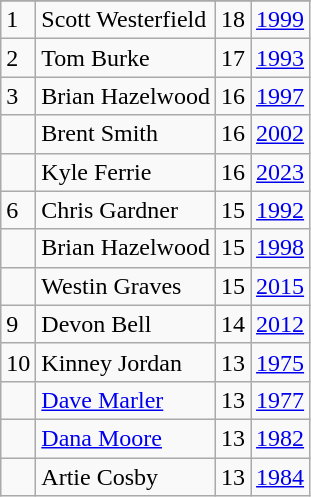<table class="wikitable">
<tr>
</tr>
<tr>
<td>1</td>
<td>Scott Westerfield</td>
<td>18</td>
<td><a href='#'>1999</a></td>
</tr>
<tr>
<td>2</td>
<td>Tom Burke</td>
<td>17</td>
<td><a href='#'>1993</a></td>
</tr>
<tr>
<td>3</td>
<td>Brian Hazelwood</td>
<td>16</td>
<td><a href='#'>1997</a></td>
</tr>
<tr>
<td></td>
<td>Brent Smith</td>
<td>16</td>
<td><a href='#'>2002</a></td>
</tr>
<tr>
<td></td>
<td>Kyle Ferrie</td>
<td>16</td>
<td><a href='#'>2023</a></td>
</tr>
<tr>
<td>6</td>
<td>Chris Gardner</td>
<td>15</td>
<td><a href='#'>1992</a></td>
</tr>
<tr>
<td></td>
<td>Brian Hazelwood</td>
<td>15</td>
<td><a href='#'>1998</a></td>
</tr>
<tr>
<td></td>
<td>Westin Graves</td>
<td>15</td>
<td><a href='#'>2015</a></td>
</tr>
<tr>
<td>9</td>
<td>Devon Bell</td>
<td>14</td>
<td><a href='#'>2012</a></td>
</tr>
<tr>
<td>10</td>
<td>Kinney Jordan</td>
<td>13</td>
<td><a href='#'>1975</a></td>
</tr>
<tr>
<td></td>
<td><a href='#'>Dave Marler</a></td>
<td>13</td>
<td><a href='#'>1977</a></td>
</tr>
<tr>
<td></td>
<td><a href='#'>Dana Moore</a></td>
<td>13</td>
<td><a href='#'>1982</a></td>
</tr>
<tr>
<td></td>
<td>Artie Cosby</td>
<td>13</td>
<td><a href='#'>1984</a></td>
</tr>
</table>
